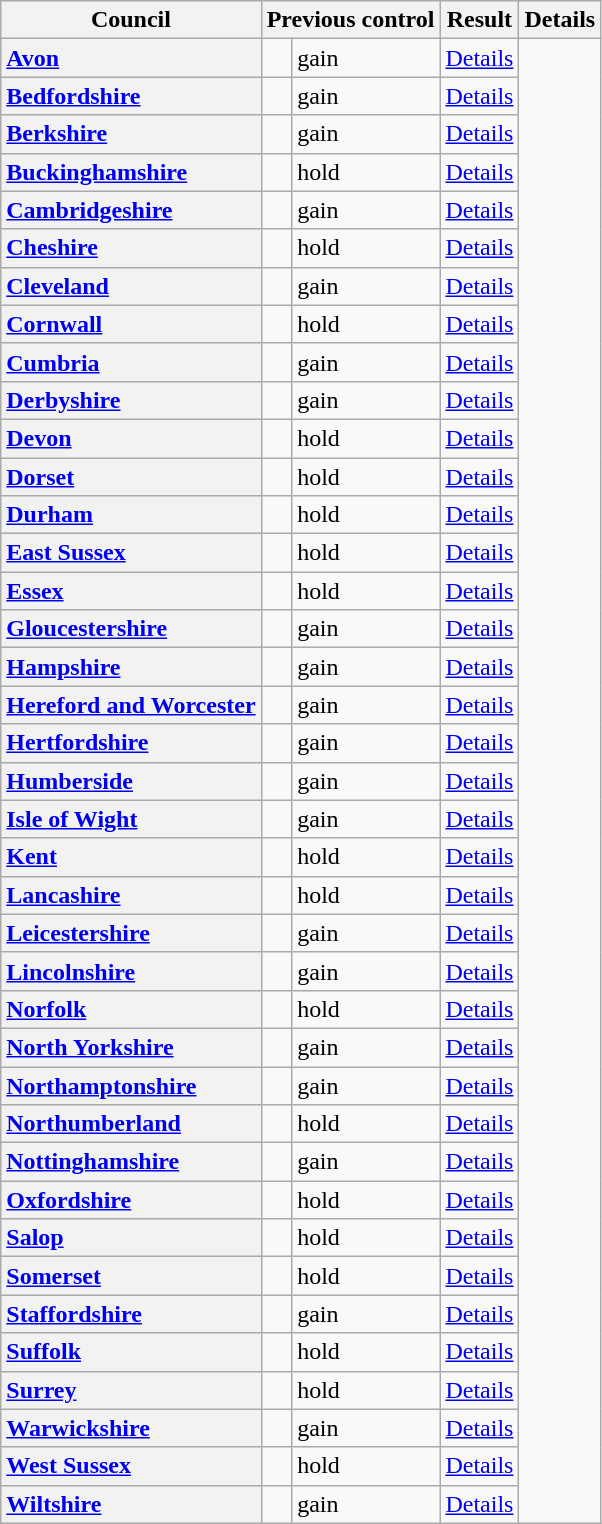<table class="wikitable sortable" border="1">
<tr>
<th scope="col">Council</th>
<th colspan=2>Previous control</th>
<th colspan=2>Result</th>
<th class="unsortable" scope="col">Details</th>
</tr>
<tr>
<th scope="row" style="text-align: left;"><a href='#'>Avon</a></th>
<td></td>
<td> gain</td>
<td><a href='#'>Details</a></td>
</tr>
<tr>
<th scope="row" style="text-align: left;"><a href='#'>Bedfordshire</a></th>
<td></td>
<td> gain</td>
<td><a href='#'>Details</a></td>
</tr>
<tr>
<th scope="row" style="text-align: left;"><a href='#'>Berkshire</a></th>
<td></td>
<td> gain</td>
<td><a href='#'>Details</a></td>
</tr>
<tr>
<th scope="row" style="text-align: left;"><a href='#'>Buckinghamshire</a></th>
<td></td>
<td> hold</td>
<td><a href='#'>Details</a></td>
</tr>
<tr>
<th scope="row" style="text-align: left;"><a href='#'>Cambridgeshire</a></th>
<td></td>
<td> gain</td>
<td><a href='#'>Details</a></td>
</tr>
<tr>
<th scope="row" style="text-align: left;"><a href='#'>Cheshire</a></th>
<td></td>
<td> hold</td>
<td><a href='#'>Details</a></td>
</tr>
<tr>
<th scope="row" style="text-align: left;"><a href='#'>Cleveland</a></th>
<td></td>
<td> gain</td>
<td><a href='#'>Details</a></td>
</tr>
<tr>
<th scope="row" style="text-align: left;"><a href='#'>Cornwall</a></th>
<td></td>
<td> hold</td>
<td><a href='#'>Details</a></td>
</tr>
<tr>
<th scope="row" style="text-align: left;"><a href='#'>Cumbria</a></th>
<td></td>
<td> gain</td>
<td><a href='#'>Details</a></td>
</tr>
<tr>
<th scope="row" style="text-align: left;"><a href='#'>Derbyshire</a></th>
<td></td>
<td> gain</td>
<td><a href='#'>Details</a></td>
</tr>
<tr>
<th scope="row" style="text-align: left;"><a href='#'>Devon</a></th>
<td></td>
<td> hold</td>
<td><a href='#'>Details</a></td>
</tr>
<tr>
<th scope="row" style="text-align: left;"><a href='#'>Dorset</a></th>
<td></td>
<td> hold</td>
<td><a href='#'>Details</a></td>
</tr>
<tr>
<th scope="row" style="text-align: left;"><a href='#'>Durham</a></th>
<td></td>
<td> hold</td>
<td><a href='#'>Details</a></td>
</tr>
<tr>
<th scope="row" style="text-align: left;"><a href='#'>East Sussex</a></th>
<td></td>
<td> hold</td>
<td><a href='#'>Details</a></td>
</tr>
<tr>
<th scope="row" style="text-align: left;"><a href='#'>Essex</a></th>
<td></td>
<td> hold</td>
<td><a href='#'>Details</a></td>
</tr>
<tr>
<th scope="row" style="text-align: left;"><a href='#'>Gloucestershire</a></th>
<td></td>
<td> gain</td>
<td><a href='#'>Details</a></td>
</tr>
<tr>
<th scope="row" style="text-align: left;"><a href='#'>Hampshire</a></th>
<td></td>
<td> gain</td>
<td><a href='#'>Details</a></td>
</tr>
<tr>
<th scope="row" style="text-align: left;"><a href='#'>Hereford and Worcester</a></th>
<td></td>
<td> gain</td>
<td><a href='#'>Details</a></td>
</tr>
<tr>
<th scope="row" style="text-align: left;"><a href='#'>Hertfordshire</a></th>
<td></td>
<td> gain</td>
<td><a href='#'>Details</a></td>
</tr>
<tr>
<th scope="row" style="text-align: left;"><a href='#'>Humberside</a></th>
<td></td>
<td> gain</td>
<td><a href='#'>Details</a></td>
</tr>
<tr>
<th scope="row" style="text-align: left;"><a href='#'>Isle of Wight</a></th>
<td></td>
<td> gain</td>
<td><a href='#'>Details</a></td>
</tr>
<tr>
<th scope="row" style="text-align: left;"><a href='#'>Kent</a></th>
<td></td>
<td> hold</td>
<td><a href='#'>Details</a></td>
</tr>
<tr>
<th scope="row" style="text-align: left;"><a href='#'>Lancashire</a></th>
<td></td>
<td> hold</td>
<td><a href='#'>Details</a></td>
</tr>
<tr>
<th scope="row" style="text-align: left;"><a href='#'>Leicestershire</a></th>
<td></td>
<td> gain</td>
<td><a href='#'>Details</a></td>
</tr>
<tr>
<th scope="row" style="text-align: left;"><a href='#'>Lincolnshire</a></th>
<td></td>
<td> gain</td>
<td><a href='#'>Details</a></td>
</tr>
<tr>
<th scope="row" style="text-align: left;"><a href='#'>Norfolk</a></th>
<td></td>
<td> hold</td>
<td><a href='#'>Details</a></td>
</tr>
<tr>
<th scope="row" style="text-align: left;"><a href='#'>North Yorkshire</a></th>
<td></td>
<td> gain</td>
<td><a href='#'>Details</a></td>
</tr>
<tr>
<th scope="row" style="text-align: left;"><a href='#'>Northamptonshire</a></th>
<td></td>
<td> gain</td>
<td><a href='#'>Details</a></td>
</tr>
<tr>
<th scope="row" style="text-align: left;"><a href='#'>Northumberland</a></th>
<td></td>
<td> hold</td>
<td><a href='#'>Details</a></td>
</tr>
<tr>
<th scope="row" style="text-align: left;"><a href='#'>Nottinghamshire</a></th>
<td></td>
<td> gain</td>
<td><a href='#'>Details</a></td>
</tr>
<tr>
<th scope="row" style="text-align: left;"><a href='#'>Oxfordshire</a></th>
<td></td>
<td> hold</td>
<td><a href='#'>Details</a></td>
</tr>
<tr>
<th scope="row" style="text-align: left;"><a href='#'>Salop</a></th>
<td></td>
<td> hold</td>
<td><a href='#'>Details</a></td>
</tr>
<tr>
<th scope="row" style="text-align: left;"><a href='#'>Somerset</a></th>
<td></td>
<td> hold</td>
<td><a href='#'>Details</a></td>
</tr>
<tr>
<th scope="row" style="text-align: left;"><a href='#'>Staffordshire</a></th>
<td></td>
<td> gain</td>
<td><a href='#'>Details</a></td>
</tr>
<tr>
<th scope="row" style="text-align: left;"><a href='#'>Suffolk</a></th>
<td></td>
<td> hold</td>
<td><a href='#'>Details</a></td>
</tr>
<tr>
<th scope="row" style="text-align: left;"><a href='#'>Surrey</a></th>
<td></td>
<td> hold</td>
<td><a href='#'>Details</a></td>
</tr>
<tr>
<th scope="row" style="text-align: left;"><a href='#'>Warwickshire</a></th>
<td></td>
<td> gain</td>
<td><a href='#'>Details</a></td>
</tr>
<tr>
<th scope="row" style="text-align: left;"><a href='#'>West Sussex</a></th>
<td></td>
<td> hold</td>
<td><a href='#'>Details</a></td>
</tr>
<tr>
<th scope="row" style="text-align: left;"><a href='#'>Wiltshire</a></th>
<td></td>
<td> gain</td>
<td><a href='#'>Details</a></td>
</tr>
</table>
